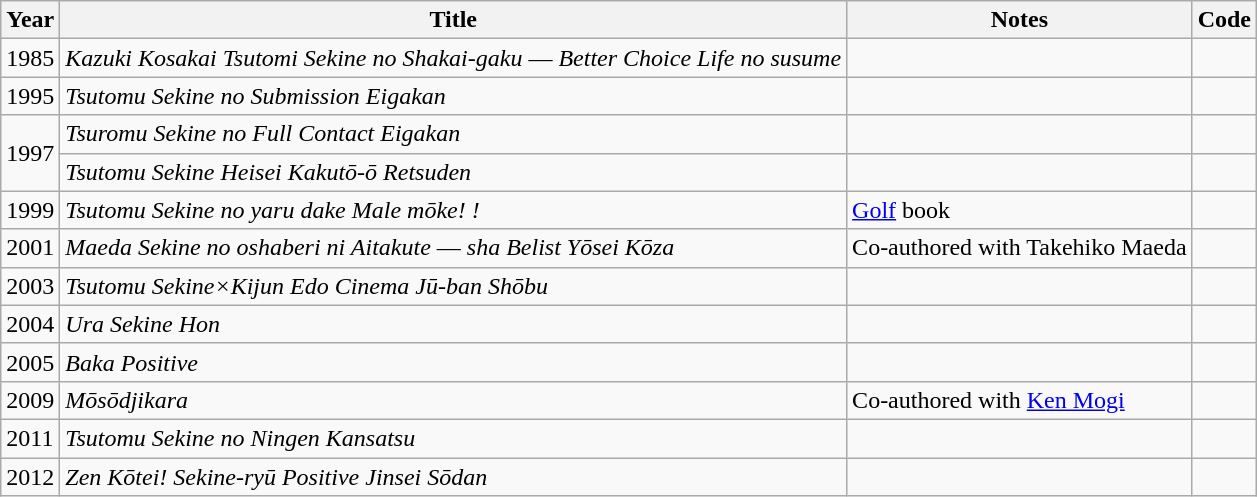<table class="wikitable">
<tr>
<th>Year</th>
<th>Title</th>
<th>Notes</th>
<th>Code</th>
</tr>
<tr>
<td>1985</td>
<td><em>Kazuki Kosakai Tsutomi Sekine no Shakai-gaku ― Better Choice Life no susume</em></td>
<td></td>
<td></td>
</tr>
<tr>
<td>1995</td>
<td><em>Tsutomu Sekine no Submission Eigakan</em></td>
<td></td>
<td></td>
</tr>
<tr>
<td rowspan="2">1997</td>
<td><em>Tsuromu Sekine no Full Contact Eigakan</em></td>
<td></td>
<td></td>
</tr>
<tr>
<td><em>Tsutomu Sekine Heisei Kakutō-ō Retsuden</em></td>
<td></td>
<td></td>
</tr>
<tr>
<td>1999</td>
<td><em>Tsutomu Sekine no yaru dake Male mōke! !</em></td>
<td><a href='#'>Golf</a> book</td>
<td></td>
</tr>
<tr>
<td>2001</td>
<td><em>Maeda Sekine no oshaberi ni Aitakute ― sha Belist Yōsei Kōza</em></td>
<td>Co-authored with Takehiko Maeda</td>
<td></td>
</tr>
<tr>
<td>2003</td>
<td><em>Tsutomu Sekine×Kijun Edo Cinema Jū-ban Shōbu</em></td>
<td></td>
<td></td>
</tr>
<tr>
<td>2004</td>
<td><em>Ura Sekine Hon</em></td>
<td></td>
<td></td>
</tr>
<tr>
<td>2005</td>
<td><em>Baka Positive</em></td>
<td></td>
<td></td>
</tr>
<tr>
<td>2009</td>
<td><em>Mōsōdjikara</em></td>
<td>Co-authored with <a href='#'>Ken Mogi</a></td>
<td></td>
</tr>
<tr>
<td>2011</td>
<td><em>Tsutomu Sekine no Ningen Kansatsu</em></td>
<td></td>
<td></td>
</tr>
<tr>
<td>2012</td>
<td><em>Zen Kōtei! Sekine-ryū Positive Jinsei Sōdan</em></td>
<td></td>
<td></td>
</tr>
</table>
